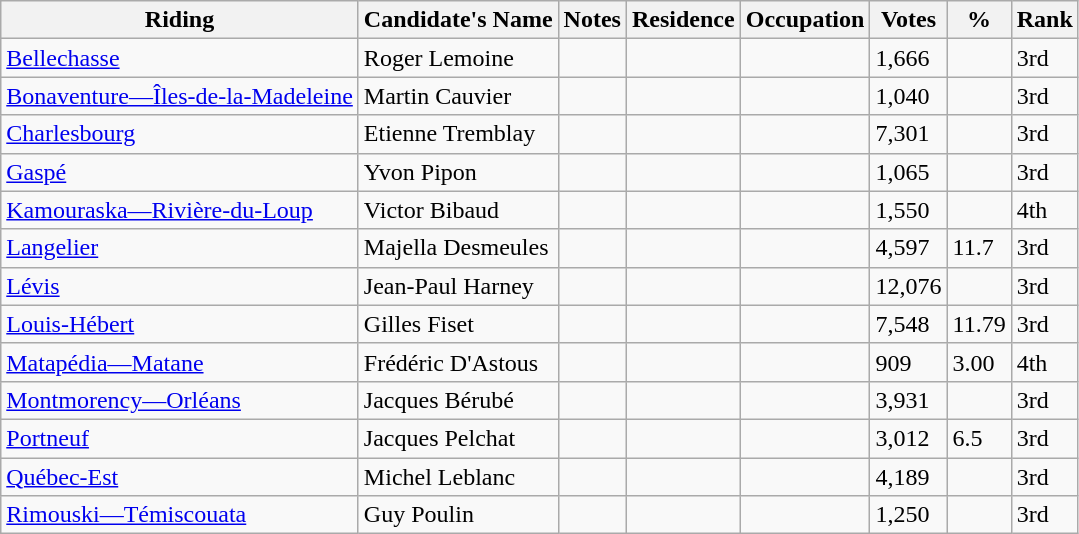<table class="wikitable sortable">
<tr>
<th>Riding<br></th>
<th>Candidate's Name</th>
<th>Notes</th>
<th>Residence</th>
<th>Occupation</th>
<th>Votes</th>
<th>%</th>
<th>Rank</th>
</tr>
<tr>
<td><a href='#'>Bellechasse</a></td>
<td>Roger Lemoine</td>
<td></td>
<td></td>
<td></td>
<td>1,666</td>
<td></td>
<td>3rd</td>
</tr>
<tr>
<td><a href='#'>Bonaventure—Îles-de-la-Madeleine</a></td>
<td>Martin Cauvier</td>
<td></td>
<td></td>
<td></td>
<td>1,040</td>
<td></td>
<td>3rd</td>
</tr>
<tr>
<td><a href='#'>Charlesbourg</a></td>
<td>Etienne Tremblay</td>
<td></td>
<td></td>
<td></td>
<td>7,301</td>
<td></td>
<td>3rd</td>
</tr>
<tr>
<td><a href='#'>Gaspé</a></td>
<td>Yvon Pipon</td>
<td></td>
<td></td>
<td></td>
<td>1,065</td>
<td></td>
<td>3rd</td>
</tr>
<tr>
<td><a href='#'>Kamouraska—Rivière-du-Loup</a></td>
<td>Victor Bibaud</td>
<td></td>
<td></td>
<td></td>
<td>1,550</td>
<td></td>
<td>4th</td>
</tr>
<tr>
<td><a href='#'>Langelier</a></td>
<td>Majella Desmeules</td>
<td></td>
<td></td>
<td></td>
<td>4,597</td>
<td>11.7</td>
<td>3rd</td>
</tr>
<tr>
<td><a href='#'>Lévis</a></td>
<td>Jean-Paul Harney</td>
<td></td>
<td></td>
<td></td>
<td>12,076</td>
<td></td>
<td>3rd</td>
</tr>
<tr>
<td><a href='#'>Louis-Hébert</a></td>
<td>Gilles Fiset</td>
<td></td>
<td></td>
<td></td>
<td>7,548</td>
<td>11.79</td>
<td>3rd</td>
</tr>
<tr>
<td><a href='#'>Matapédia—Matane</a></td>
<td>Frédéric D'Astous</td>
<td></td>
<td></td>
<td></td>
<td>909</td>
<td>3.00</td>
<td>4th</td>
</tr>
<tr>
<td><a href='#'>Montmorency—Orléans</a></td>
<td>Jacques Bérubé</td>
<td></td>
<td></td>
<td></td>
<td>3,931</td>
<td></td>
<td>3rd</td>
</tr>
<tr>
<td><a href='#'>Portneuf</a></td>
<td>Jacques Pelchat</td>
<td></td>
<td></td>
<td></td>
<td>3,012</td>
<td>6.5</td>
<td>3rd</td>
</tr>
<tr>
<td><a href='#'>Québec-Est</a></td>
<td>Michel Leblanc</td>
<td></td>
<td></td>
<td></td>
<td>4,189</td>
<td></td>
<td>3rd</td>
</tr>
<tr>
<td><a href='#'>Rimouski—Témiscouata</a></td>
<td>Guy Poulin</td>
<td></td>
<td></td>
<td></td>
<td>1,250</td>
<td></td>
<td>3rd</td>
</tr>
</table>
